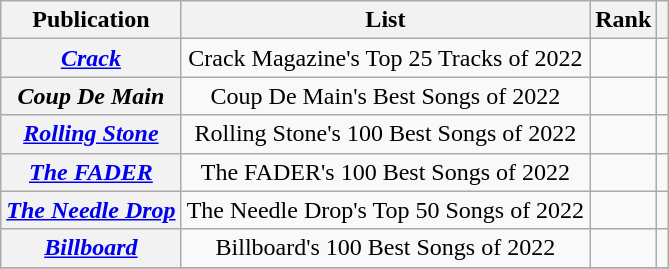<table class="wikitable sortable plainrowheaders" style="text-align:center;">
<tr>
<th>Publication</th>
<th class="unsortable">List</th>
<th>Rank</th>
<th class="unsortable"></th>
</tr>
<tr>
<th scope="row"><em><a href='#'>Crack</a></em></th>
<td>Crack Magazine's Top 25 Tracks of 2022</td>
<td></td>
<td></td>
</tr>
<tr>
<th scope="row"><em>Coup De Main</em></th>
<td>Coup De Main's Best Songs of 2022</td>
<td></td>
<td></td>
</tr>
<tr>
<th scope="row"><em><a href='#'>Rolling Stone</a></em></th>
<td>Rolling Stone's 100 Best Songs of 2022</td>
<td></td>
<td></td>
</tr>
<tr>
<th scope="row"><em><a href='#'>The FADER</a></em></th>
<td>The FADER's 100 Best Songs of 2022</td>
<td></td>
<td></td>
</tr>
<tr>
<th scope="row"><em><a href='#'>The Needle Drop</a></em></th>
<td>The Needle Drop's Top 50 Songs of 2022</td>
<td></td>
<td></td>
</tr>
<tr>
<th scope="row"><em><a href='#'>Billboard</a></em></th>
<td>Billboard's 100 Best Songs of 2022</td>
<td></td>
<td></td>
</tr>
<tr>
</tr>
</table>
